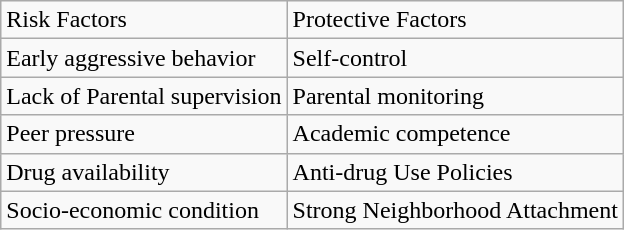<table class="wikitable">
<tr>
<td>Risk Factors</td>
<td>Protective Factors</td>
</tr>
<tr>
<td>Early aggressive behavior</td>
<td>Self-control</td>
</tr>
<tr>
<td>Lack of Parental supervision</td>
<td>Parental monitoring</td>
</tr>
<tr>
<td>Peer pressure</td>
<td>Academic competence</td>
</tr>
<tr>
<td>Drug availability</td>
<td>Anti-drug Use Policies</td>
</tr>
<tr>
<td>Socio-economic condition</td>
<td>Strong Neighborhood Attachment</td>
</tr>
</table>
